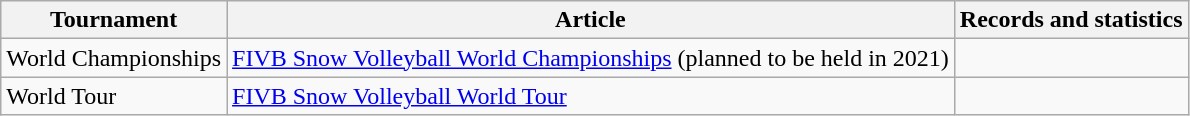<table class="wikitable">
<tr>
<th>Tournament</th>
<th>Article</th>
<th>Records and statistics</th>
</tr>
<tr>
<td>World Championships</td>
<td><a href='#'>FIVB Snow Volleyball World Championships</a> (planned to be held in 2021)</td>
<td></td>
</tr>
<tr>
<td>World Tour</td>
<td><a href='#'>FIVB Snow Volleyball World Tour</a></td>
<td></td>
</tr>
</table>
